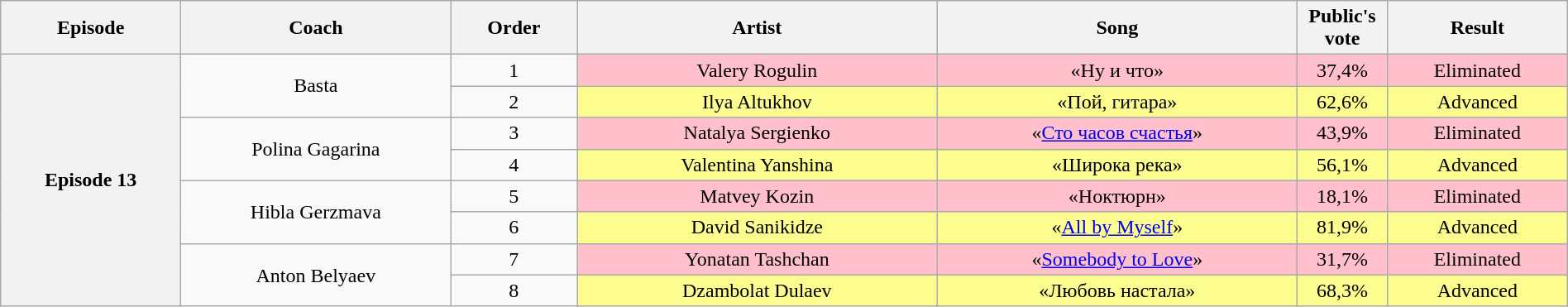<table class="wikitable" style="text-align:center; width:100%;">
<tr>
<th style="width:10%;">Episode</th>
<th style="width:15%;">Coach</th>
<th style="width:7%;">Order</th>
<th style="width:20%;">Artist</th>
<th style="width:20%;">Song</th>
<th style="width:5%;">Public's vote</th>
<th style="width:10%;">Result</th>
</tr>
<tr>
<th rowspan=8>Episode 13<br></th>
<td rowspan=2>Basta</td>
<td>1</td>
<td style="background:pink;">Valery Rogulin</td>
<td style="background:pink;">«Ну и что»</td>
<td style="background:pink;">37,4%</td>
<td style="background:pink;">Eliminated</td>
</tr>
<tr>
<td>2</td>
<td style="background:#fdfc8f;">Ilya Altukhov</td>
<td style="background:#fdfc8f;">«Пой, гитара»</td>
<td style="background:#fdfc8f;">62,6%</td>
<td style="background:#fdfc8f;">Advanced</td>
</tr>
<tr>
<td rowspan=2>Polina Gagarina</td>
<td>3</td>
<td style="background:pink;">Natalya Sergienko</td>
<td style="background:pink;">«<a href='#'>Сто часов счастья</a>»</td>
<td style="background:pink;">43,9%</td>
<td style="background:pink;">Eliminated</td>
</tr>
<tr>
<td>4</td>
<td style="background:#fdfc8f;">Valentina Yanshina</td>
<td style="background:#fdfc8f;">«Широка река»</td>
<td style="background:#fdfc8f;">56,1%</td>
<td style="background:#fdfc8f;">Advanced</td>
</tr>
<tr>
<td rowspan=2>Hibla Gerzmava</td>
<td>5</td>
<td style="background:pink;">Matvey Kozin</td>
<td style="background:pink;">«Ноктюрн»</td>
<td style="background:pink;">18,1%</td>
<td style="background:pink;">Eliminated</td>
</tr>
<tr>
<td>6</td>
<td style="background:#fdfc8f;">David Sanikidze</td>
<td style="background:#fdfc8f;">«<a href='#'>All by Myself</a>»</td>
<td style="background:#fdfc8f;">81,9%</td>
<td style="background:#fdfc8f;">Advanced</td>
</tr>
<tr>
<td rowspan=2>Anton Belyaev</td>
<td>7</td>
<td style="background:pink;">Yonatan Tashchan</td>
<td style="background:pink;">«<a href='#'>Somebody to Love</a>»</td>
<td style="background:pink;">31,7%</td>
<td style="background:pink;">Eliminated</td>
</tr>
<tr>
<td>8</td>
<td style="background:#fdfc8f;">Dzambolat Dulaev</td>
<td style="background:#fdfc8f;">«Любовь настала»</td>
<td style="background:#fdfc8f;">68,3%</td>
<td style="background:#fdfc8f;">Advanced</td>
</tr>
</table>
